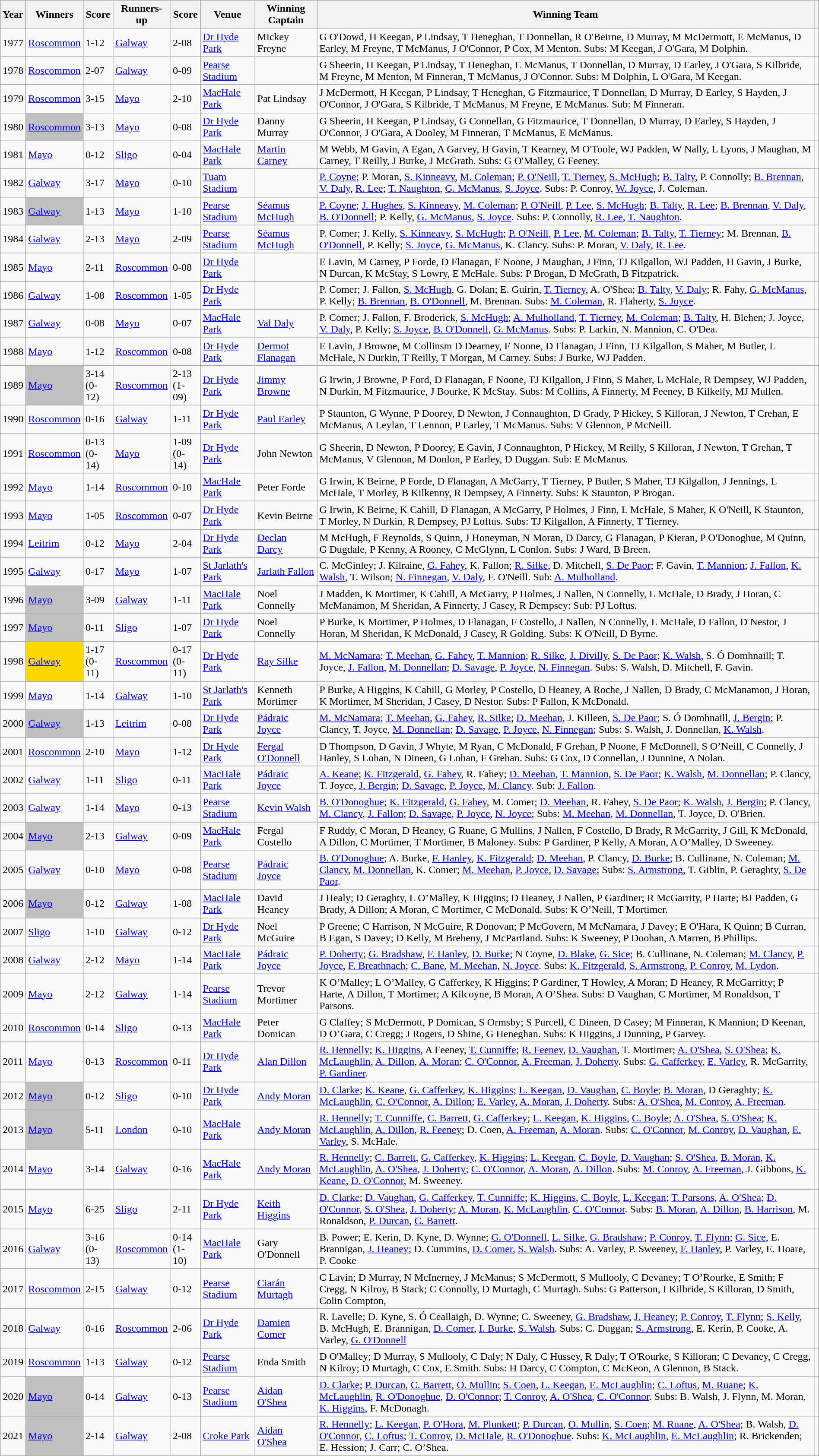<table class="wikitable" width=100%>
<tr>
<th>Year</th>
<th>Winners</th>
<th>Score</th>
<th>Runners-up</th>
<th>Score</th>
<th>Venue</th>
<th>Winning Captain</th>
<th>Winning Team</th>
<th></th>
</tr>
<tr>
<td>1977</td>
<td><a href='#'>Roscommon</a></td>
<td>1-12</td>
<td><a href='#'>Galway</a></td>
<td>2-08</td>
<td><a href='#'>Dr Hyde Park</a></td>
<td>Mickey Freyne</td>
<td>G O'Dowd, H Keegan, P Lindsay, T Heneghan, T Donnellan, R O'Beirne, D Murray, M McDermott, E McManus, D Earley, M Freyne, T McManus, J O'Connor, P Cox, M Menton. Subs: M Keegan, J O'Gara, M Dolphin.</td>
<td></td>
</tr>
<tr>
<td>1978</td>
<td><a href='#'>Roscommon</a></td>
<td>2-07</td>
<td><a href='#'>Galway</a></td>
<td>0-09</td>
<td><a href='#'>Pearse Stadium</a></td>
<td></td>
<td>G Sheerin, H Keegan, P Lindsay, T Heneghan, E McManus, T Donnellan, D Murray, D Earley, J O'Gara, S Kilbride, M Freyne, M Menton, M Finneran, T McManus, J O'Connor. Subs: M Dolphin, L O'Gara, M Keegan.</td>
<td></td>
</tr>
<tr>
<td>1979</td>
<td><a href='#'>Roscommon</a></td>
<td>3-15</td>
<td><a href='#'>Mayo</a></td>
<td>2-10</td>
<td><a href='#'>MacHale Park</a></td>
<td>Pat Lindsay</td>
<td>J McDermott, H Keegan, P Lindsay, T Heneghan, G Fitzmaurice, T Donnellan, D Murray, D Earley, S Hayden, J O'Connor, J O'Gara, S Kilbride, T McManus, M Freyne, E McManus. Sub: M Finneran.</td>
<td></td>
</tr>
<tr>
<td>1980</td>
<td style="background-color:#C0C0C0"><a href='#'>Roscommon</a></td>
<td>3-13</td>
<td><a href='#'>Mayo</a></td>
<td>0-08</td>
<td><a href='#'>Dr Hyde Park</a></td>
<td>Danny Murray</td>
<td>G Sheerin, H Keegan, P Lindsay, G Connellan, G Fitzmaurice, T Donnellan, D Murray, D Earley, S Hayden, J O'Connor, J O'Gara, A Dooley, M Finneran, T McManus, E McManus.</td>
<td></td>
</tr>
<tr>
<td>1981</td>
<td><a href='#'>Mayo</a></td>
<td>0-12</td>
<td><a href='#'>Sligo</a></td>
<td>0-04</td>
<td><a href='#'>MacHale Park</a></td>
<td><a href='#'>Martin Carney</a></td>
<td>M Webb, M Gavin, A Egan, A Garvey, H Gavin, T Kearney, M O'Toole, WJ Padden, W Nally, L Lyons, J Maughan, M Carney, T Reilly, J Burke, J McGrath. Subs: G O'Malley, G Feeney.</td>
<td></td>
</tr>
<tr>
<td>1982</td>
<td><a href='#'>Galway</a></td>
<td>3-17</td>
<td><a href='#'>Mayo</a></td>
<td>0-10</td>
<td><a href='#'>Tuam Stadium</a></td>
<td></td>
<td><a href='#'>P. Coyne</a>; P. Moran, <a href='#'>S. Kinneavy</a>, <a href='#'>M. Coleman</a>; <a href='#'>P. O'Neill</a>, <a href='#'>T. Tierney</a>, <a href='#'>S. McHugh</a>; <a href='#'>B. Talty</a>, P. Connolly; <a href='#'>B. Brennan</a>, <a href='#'>V. Daly</a>, <a href='#'>R. Lee</a>; <a href='#'>T. Naughton</a>, <a href='#'>G. McManus</a>, <a href='#'>S. Joyce</a>. Subs: P. Conroy, <a href='#'>W. Joyce</a>, J. Coleman.</td>
<td></td>
</tr>
<tr>
<td>1983</td>
<td style="background-color:#C0C0C0"><a href='#'>Galway</a></td>
<td>1-13</td>
<td><a href='#'>Mayo</a></td>
<td>1-10</td>
<td><a href='#'>Pearse Stadium</a></td>
<td><a href='#'>Séamus McHugh</a></td>
<td><a href='#'>P. Coyne</a>; <a href='#'>J. Hughes</a>, <a href='#'>S. Kinneavy</a>, <a href='#'>M. Coleman</a>; <a href='#'>P. O'Neill</a>, <a href='#'>P. Lee</a>, <a href='#'>S. McHugh</a>; <a href='#'>B. Talty</a>, <a href='#'>R. Lee</a>; <a href='#'>B. Brennan</a>, <a href='#'>V. Daly</a>, <a href='#'>B. O'Donnell</a>; P. Kelly, <a href='#'>G. McManus</a>, <a href='#'>S. Joyce</a>. Subs: P. Connolly, <a href='#'>R. Lee</a>, <a href='#'>T. Naughton</a>.</td>
<td></td>
</tr>
<tr>
<td>1984</td>
<td><a href='#'>Galway</a></td>
<td>2-13</td>
<td><a href='#'>Mayo</a></td>
<td>2-09</td>
<td><a href='#'>Pearse Stadium</a></td>
<td><a href='#'>Séamus McHugh</a></td>
<td>P. Comer; J. Kelly, <a href='#'>S. Kinneavy</a>, <a href='#'>S. McHugh</a>; <a href='#'>P. O'Neill</a>, <a href='#'>P. Lee</a>, <a href='#'>M. Coleman</a>; <a href='#'>B. Talty</a>, <a href='#'>T. Tierney</a>; M. Brennan, <a href='#'>B. O'Donnell</a>, P. Kelly; <a href='#'>S. Joyce</a>, <a href='#'>G. McManus</a>, K. Clancy. Subs: P. Moran, <a href='#'>V. Daly</a>, <a href='#'>R. Lee</a>.</td>
<td></td>
</tr>
<tr>
<td>1985</td>
<td><a href='#'>Mayo</a></td>
<td>2-11</td>
<td><a href='#'>Roscommon</a></td>
<td>0-08</td>
<td><a href='#'>Dr Hyde Park</a></td>
<td></td>
<td>E Lavin, M Carney, P Forde, D Flanagan, F Noone, J Maughan, J Finn, TJ Kilgallon, WJ Padden, H Gavin, J Burke, N Durcan, K McStay, S Lowry, E McHale. Subs: P Brogan, D McGrath, B Fitzpatrick.</td>
<td></td>
</tr>
<tr>
<td>1986</td>
<td><a href='#'>Galway</a></td>
<td>1-08</td>
<td><a href='#'>Roscommon</a></td>
<td>1-05</td>
<td><a href='#'>Dr Hyde Park</a></td>
<td></td>
<td>P. Comer; J. Fallon, <a href='#'>S. McHugh</a>, G. Dolan; E. Guirin, <a href='#'>T. Tierney</a>, A. O'Shea; <a href='#'>B. Talty</a>, <a href='#'>V. Daly</a>; R. Fahy, <a href='#'>G. McManus</a>, P. Kelly; <a href='#'>B. Brennan</a>, <a href='#'>B. O'Donnell</a>, M. Brennan. Subs: <a href='#'>M. Coleman</a>, R. Flaherty, <a href='#'>S. Joyce</a>.</td>
<td></td>
</tr>
<tr>
<td>1987</td>
<td><a href='#'>Galway</a></td>
<td>0-08</td>
<td><a href='#'>Mayo</a></td>
<td>0-07</td>
<td><a href='#'>MacHale Park</a></td>
<td><a href='#'>Val Daly</a></td>
<td>P. Comer; J. Fallon, F. Broderick, <a href='#'>S. McHugh</a>; <a href='#'>A. Mulholland</a>, <a href='#'>T. Tierney</a>, <a href='#'>M. Coleman</a>; <a href='#'>B. Talty</a>, H. Blehen; J. Joyce, <a href='#'>V. Daly</a>, P. Kelly; <a href='#'>S. Joyce</a>, <a href='#'>B. O'Donnell</a>, <a href='#'>G. McManus</a>. Subs: P. Larkin, N. Mannion, C. O'Dea.</td>
<td></td>
</tr>
<tr>
<td>1988</td>
<td><a href='#'>Mayo</a></td>
<td>1-12</td>
<td><a href='#'>Roscommon</a></td>
<td>0-08</td>
<td><a href='#'>Dr Hyde Park</a></td>
<td><a href='#'>Dermot Flanagan</a></td>
<td>E Lavin, J Browne, M Collinsm D Dearney, F Noone, D Flanagan, J Finn, TJ Kilgallon, S Maher, M Butler, L McHale, N Durkin, T Reilly, T Morgan, M Carney. Subs: J Burke, WJ Padden.</td>
<td></td>
</tr>
<tr>
<td>1989</td>
<td style="background-color:#C0C0C0"><a href='#'>Mayo</a></td>
<td>3-14<br>(0-12)</td>
<td><a href='#'>Roscommon</a></td>
<td>2-13<br>(1-09)</td>
<td><a href='#'>Dr Hyde Park</a></td>
<td><a href='#'>Jimmy Browne</a></td>
<td>G Irwin, J Browne, P Ford, D Flanagan, F Noone, TJ Kilgallon, J Finn, S Maher, L McHale, R Dempsey, WJ Padden, N Durkin, M Fitzmaurice, J Bourke, K McStay. Subs: M Collins, A Finnerty, M Feeney, B Kilkelly, MJ Mullen.</td>
<td></td>
</tr>
<tr>
<td>1990</td>
<td><a href='#'>Roscommon</a></td>
<td>0-16</td>
<td><a href='#'>Galway</a></td>
<td>1-11</td>
<td><a href='#'>Dr Hyde Park</a></td>
<td><a href='#'>Paul Earley</a></td>
<td>P Staunton, G Wynne, P Doorey, D Newton, J Connaughton, D Grady, P Hickey, S Killoran, J Newton, T Crehan, E McManus, A Leylan, T Lennon, P Earley, T McManus. Subs: V Glennon, P McNeill.</td>
<td></td>
</tr>
<tr>
<td>1991</td>
<td><a href='#'>Roscommon</a></td>
<td>0-13<br>(0-14)</td>
<td><a href='#'>Mayo</a></td>
<td>1-09<br>(0-14)</td>
<td><a href='#'>Dr Hyde Park</a></td>
<td>John Newton</td>
<td>G Sheerin, D Newton, P Doorey, E Gavin, J Connaughton, P Hickey, M Reilly, S Killoran, J Newton, T Grehan, T McManus, V Glennon, M Donlon, P Earley, D Duggan. Sub: E McManus.</td>
<td></td>
</tr>
<tr>
<td>1992</td>
<td><a href='#'>Mayo</a></td>
<td>1-14</td>
<td><a href='#'>Roscommon</a></td>
<td>0-10</td>
<td><a href='#'>MacHale Park</a></td>
<td>Peter Forde</td>
<td>G Irwin, K Beirne, P Forde, D Flanagan, A McGarry, T Tierney, P Butler, S Maher, TJ Kilgallon, J Jennings, L McHale, T Morley, B Kilkenny, R Dempsey, A Finnerty. Subs: K Staunton, P Brogan.</td>
<td></td>
</tr>
<tr>
<td>1993</td>
<td><a href='#'>Mayo</a></td>
<td>1-05</td>
<td><a href='#'>Roscommon</a></td>
<td>0-07</td>
<td><a href='#'>Dr Hyde Park</a></td>
<td>Kevin Beirne</td>
<td>G Irwin, K Beirne, K Cahill, D Flanagan, A McGarry, P Holmes, J Finn, L McHale, S Maher, K O'Neill, K Staunton, T Morley, N Durkin, R Dempsey, PJ Loftus. Subs: TJ Kilgallon, A Finnerty, T Tierney.</td>
<td></td>
</tr>
<tr>
<td>1994</td>
<td><a href='#'>Leitrim</a></td>
<td>0-12</td>
<td><a href='#'>Mayo</a></td>
<td>2-04</td>
<td><a href='#'>Dr Hyde Park</a></td>
<td><a href='#'>Declan Darcy</a></td>
<td>M McHugh, F Reynolds, S Quinn, J Honeyman, N Moran, D Darcy, G Flanagan, P Kieran, P O'Donoghue, M Quinn, G Dugdale, P Kenny, A Rooney, C McGlynn, L Conlon. Subs: J Ward, B Breen.</td>
<td></td>
</tr>
<tr>
<td>1995</td>
<td><a href='#'>Galway</a></td>
<td>0-17</td>
<td><a href='#'>Mayo</a></td>
<td>1-07</td>
<td><a href='#'>St Jarlath's Park</a></td>
<td><a href='#'>Jarlath Fallon</a></td>
<td>C. McGinley; J. Kilraine, <a href='#'>G. Fahey</a>, K. Fallon; <a href='#'>R. Silke</a>, D. Mitchell, <a href='#'>S. De Paor</a>; F. Gavin, <a href='#'>T. Mannion</a>; <a href='#'>J. Fallon</a>, <a href='#'>K. Walsh</a>, T. Wilson; <a href='#'>N. Finnegan</a>, <a href='#'>V. Daly</a>, F. O'Neill. Sub: <a href='#'>A. Mulholland</a>.</td>
<td></td>
</tr>
<tr>
<td>1996</td>
<td style="background-color:#C0C0C0"><a href='#'>Mayo</a></td>
<td>3-09</td>
<td><a href='#'>Galway</a></td>
<td>1-11</td>
<td><a href='#'>MacHale Park</a></td>
<td>Noel Connelly</td>
<td>J Madden, K Mortimer, K Cahill, A McGarry, P Holmes, J Nallen, N Connelly, L McHale, D Brady, J Horan, C McManamon, M Sheridan, A Finnerty, J Casey, R Dempsey: Sub: PJ Loftus.</td>
<td></td>
</tr>
<tr>
<td>1997</td>
<td style="background-color:#C0C0C0"><a href='#'>Mayo</a></td>
<td>0-11</td>
<td><a href='#'>Sligo</a></td>
<td>1-07</td>
<td><a href='#'>Dr Hyde Park</a></td>
<td>Noel Connelly</td>
<td>P Burke, K Mortimer, P Holmes, D Flanagan, F Costello, J Nallen, N Connelly, L McHale, D Fallon, D Nestor, J Horan, M Sheridan, K McDonald, J Casey, R Golding. Subs: K O'Neill, D Byrne.</td>
<td></td>
</tr>
<tr>
<td>1998</td>
<td style="background-color:#FFD700"><a href='#'>Galway</a></td>
<td>1-17<br>(0-11)</td>
<td><a href='#'>Roscommon</a></td>
<td>0-17<br>(0-11)</td>
<td><a href='#'>Dr Hyde Park</a></td>
<td><a href='#'>Ray Silke</a></td>
<td><a href='#'>M. McNamara</a>; <a href='#'>T. Meehan</a>, <a href='#'>G. Fahey</a>, <a href='#'>T. Mannion</a>; <a href='#'>R. Silke</a>, <a href='#'>J. Divilly</a>, <a href='#'>S. De Paor</a>; <a href='#'>K. Walsh</a>, S. Ó Domhnaill; T. Joyce, <a href='#'>J. Fallon</a>, <a href='#'>M. Donnellan</a>; <a href='#'>D. Savage</a>, <a href='#'>P. Joyce</a>, <a href='#'>N. Finnegan</a>. Subs: S. Walsh, D. Mitchell, F. Gavin.</td>
<td></td>
</tr>
<tr>
<td>1999</td>
<td><a href='#'>Mayo</a></td>
<td>1-14</td>
<td><a href='#'>Galway</a></td>
<td>1-10</td>
<td><a href='#'>St Jarlath's Park</a></td>
<td>Kenneth Mortimer</td>
<td>P Burke, A Higgins, K Cahill, G Morley, P Costello, D Heaney, A Roche, J Nallen, D Brady, C McManamon, J Horan, K Mortimer, M Sheridan, J Casey, D Nestor. Subs: P Fallon, K McDonald.</td>
<td></td>
</tr>
<tr>
<td>2000</td>
<td style="background-color:#C0C0C0"><a href='#'>Galway</a></td>
<td>1-13</td>
<td><a href='#'>Leitrim</a></td>
<td>0-08</td>
<td><a href='#'>Dr Hyde Park</a></td>
<td><a href='#'>Pádraic Joyce</a></td>
<td><a href='#'>M. McNamara</a>; <a href='#'>T. Meehan</a>, <a href='#'>G. Fahey</a>, <a href='#'>R. Silke</a>; <a href='#'>D. Meehan</a>, J. Killeen, <a href='#'>S. De Paor</a>; S. Ó Domhnaill, <a href='#'>J. Bergin</a>; P. Clancy, T. Joyce, <a href='#'>M. Donnellan</a>; <a href='#'>D. Savage</a>, <a href='#'>P. Joyce</a>, <a href='#'>N. Finnegan</a>; Subs: S. Walsh, J. Donnellan, <a href='#'>K. Walsh</a>.</td>
<td></td>
</tr>
<tr>
<td>2001</td>
<td><a href='#'>Roscommon</a></td>
<td>2-10</td>
<td><a href='#'>Mayo</a></td>
<td>1-12</td>
<td><a href='#'>Dr Hyde Park</a></td>
<td><a href='#'>Fergal O'Donnell</a></td>
<td>D Thompson, D Gavin, J Whyte, M Ryan, C McDonald, F Grehan, P Noone, F McDonnell, S O’Neill, C Connelly, J Hanley, S Lohan, N Dineen, G Lohan, F Grehan. Subs: G Cox, D Connellan, J Dunnine, A Nolan.</td>
<td></td>
</tr>
<tr>
<td>2002</td>
<td><a href='#'>Galway</a></td>
<td>1-11</td>
<td><a href='#'>Sligo</a></td>
<td>0-11</td>
<td><a href='#'>MacHale Park</a></td>
<td><a href='#'>Pádraic Joyce</a></td>
<td><a href='#'>A. Keane</a>; <a href='#'>K. Fitzgerald</a>, <a href='#'>G. Fahey</a>, R. Fahey; <a href='#'>D. Meehan</a>, <a href='#'>T. Mannion</a>, <a href='#'>S. De Paor</a>; <a href='#'>K. Walsh</a>, <a href='#'>M. Donnellan</a>; P. Clancy, T. Joyce, <a href='#'>J. Bergin</a>; <a href='#'>D. Savage</a>, <a href='#'>P. Joyce</a>, <a href='#'>M. Clancy</a>. Sub: <a href='#'>J. Fallon</a>.</td>
<td></td>
</tr>
<tr>
<td>2003</td>
<td><a href='#'>Galway</a></td>
<td>1-14</td>
<td><a href='#'>Mayo</a></td>
<td>0-13</td>
<td><a href='#'>Pearse Stadium</a></td>
<td><a href='#'>Kevin Walsh</a></td>
<td><a href='#'>B. O'Donoghue</a>; <a href='#'>K. Fitzgerald</a>, <a href='#'>G. Fahey</a>, M. Comer; <a href='#'>D. Meehan</a>, R. Fahey, <a href='#'>S. De Paor</a>; <a href='#'>K. Walsh</a>, <a href='#'>J. Bergin</a>; P. Clancy, <a href='#'>M. Clancy</a>, <a href='#'>J. Fallon</a>; <a href='#'>D. Savage</a>, <a href='#'>P. Joyce</a>, <a href='#'>N. Joyce</a>; Subs: <a href='#'>M. Meehan</a>, <a href='#'>M. Donnellan</a>, T. Joyce, D. O'Brien.</td>
<td></td>
</tr>
<tr>
<td>2004</td>
<td style="background-color:#C0C0C0"><a href='#'>Mayo</a></td>
<td>2-13</td>
<td><a href='#'>Galway</a></td>
<td>0-09</td>
<td><a href='#'>MacHale Park</a></td>
<td>Fergal Costello</td>
<td>F Ruddy, C Moran, D Heaney, G Ruane, G Mullins, J Nallen, F Costello, D Brady, R McGarrity, J Gill, K McDonald, A Dillon, C Mortimer, T Mortimer, B Maloney. Subs: P Gardiner, P Kelly, A Moran, A O’Malley, D Sweeney.</td>
<td></td>
</tr>
<tr>
<td>2005</td>
<td><a href='#'>Galway</a></td>
<td>0-10</td>
<td><a href='#'>Mayo</a></td>
<td>0-08</td>
<td><a href='#'>Pearse Stadium</a></td>
<td><a href='#'>Pádraic Joyce</a></td>
<td><a href='#'>B. O'Donoghue</a>; A. Burke, <a href='#'>F. Hanley</a>, <a href='#'>K. Fitzgerald</a>; <a href='#'>D. Meehan</a>, P. Clancy, <a href='#'>D. Burke</a>; B. Cullinane, N. Coleman; <a href='#'>M. Clancy</a>, <a href='#'>M. Donnellan</a>, K. Comer; <a href='#'>M. Meehan</a>, <a href='#'>P. Joyce</a>, <a href='#'>D. Savage</a>; Subs: <a href='#'>S. Armstrong</a>, T. Giblin, P. Geraghty, <a href='#'>S. De Paor</a>.</td>
<td></td>
</tr>
<tr>
<td>2006</td>
<td style="background-color:#C0C0C0"><a href='#'>Mayo</a></td>
<td>0-12</td>
<td><a href='#'>Galway</a></td>
<td>1-08</td>
<td><a href='#'>MacHale Park</a></td>
<td>David Heaney</td>
<td>J Healy; D Geraghty, L O’Malley, K Higgins; D Heaney, J Nallen, P Gardiner; R McGarrity, P Harte; BJ Padden, G Brady, A Dillon; A Moran, C Mortimer, C McDonald. Subs: K O’Neill, T Mortimer.</td>
<td></td>
</tr>
<tr>
<td>2007</td>
<td><a href='#'>Sligo</a></td>
<td>1-10</td>
<td><a href='#'>Galway</a></td>
<td>0-12</td>
<td><a href='#'>Dr Hyde Park</a></td>
<td>Noel McGuire</td>
<td>P Greene; C Harrison, N McGuire, R Donovan; P McGovern, M McNamara, J Davey; E O'Hara, K Quinn; B Curran, B Egan, S Davey; D Kelly, M Breheny, J McPartland. Subs: K Sweeney, P Doohan, A Marren, B Phillips.</td>
<td></td>
</tr>
<tr>
<td>2008</td>
<td><a href='#'>Galway</a></td>
<td>2-12</td>
<td><a href='#'>Mayo</a></td>
<td>1-14</td>
<td><a href='#'>MacHale Park</a></td>
<td><a href='#'>Pádraic Joyce</a></td>
<td><a href='#'>P. Doherty</a>; <a href='#'>G. Bradshaw</a>, <a href='#'>F. Hanley</a>, <a href='#'>D. Burke</a>; N Coyne, <a href='#'>D. Blake</a>, <a href='#'>G. Sice</a>; B. Cullinane, N. Coleman; <a href='#'>M. Clancy</a>, <a href='#'>P. Joyce</a>, <a href='#'>F. Breathnach</a>; <a href='#'>C. Bane</a>, <a href='#'>M. Meehan</a>, <a href='#'>N. Joyce</a>. Subs: <a href='#'>K. Fitzgerald</a>, <a href='#'>S. Armstrong</a>, <a href='#'>P. Conroy</a>, <a href='#'>M. Lydon</a>.</td>
<td></td>
</tr>
<tr>
<td>2009</td>
<td><a href='#'>Mayo</a></td>
<td>2-12</td>
<td><a href='#'>Galway</a></td>
<td>1-14</td>
<td><a href='#'>Pearse Stadium</a></td>
<td>Trevor Mortimer</td>
<td>K O’Malley; L O’Malley, G Cafferkey, K Higgins; P Gardiner, T Howley, A Moran; D Heaney, R McGarritty; P Harte, A Dillon, T Mortimer; A Kilcoyne, B Moran, A O’Shea. Subs: D Vaughan, C Mortimer, M Ronaldson, T Parsons.</td>
<td></td>
</tr>
<tr>
<td>2010</td>
<td><a href='#'>Roscommon</a></td>
<td>0-14</td>
<td><a href='#'>Sligo</a></td>
<td>0-13</td>
<td><a href='#'>MacHale Park</a></td>
<td>Peter Domican</td>
<td>G Claffey; S McDermott, P Domican, S Ormsby; S Purcell, C Dineen, D Casey; M Finneran, K Mannion; D Keenan, D O’Gara, C Cregg; J Rogers, D Shine, G Heneghan. Subs: K Higgins, J Dunning, P Garvey.</td>
<td></td>
</tr>
<tr>
<td>2011</td>
<td><a href='#'>Mayo</a></td>
<td>0-13</td>
<td><a href='#'>Roscommon</a></td>
<td>0-11</td>
<td><a href='#'>Dr Hyde Park</a></td>
<td><a href='#'>Alan Dillon</a></td>
<td><a href='#'>R. Hennelly</a>; <a href='#'>K. Higgins</a>, A Feeney, <a href='#'>T. Cunniffe</a>; <a href='#'>R. Feeney</a>, <a href='#'>D. Vaughan</a>, T. Mortimer; <a href='#'>A. O'Shea</a>, <a href='#'>S. O'Shea</a>; <a href='#'>K. McLaughlin</a>, <a href='#'>A. Dillon</a>, <a href='#'>A. Moran</a>; <a href='#'>C. O'Connor</a>, <a href='#'>A. Freeman</a>, <a href='#'>J. Doherty</a>. Subs: <a href='#'>G. Cafferkey</a>, <a href='#'>E. Varley</a>, R. McGarrity, <a href='#'>P. Gardiner</a>.</td>
<td></td>
</tr>
<tr>
<td>2012</td>
<td style="background-color:#C0C0C0"><a href='#'>Mayo</a></td>
<td>0-12</td>
<td><a href='#'>Sligo</a></td>
<td>0-10</td>
<td><a href='#'>Dr Hyde Park</a></td>
<td><a href='#'>Andy Moran</a></td>
<td><a href='#'>D. Clarke</a>; <a href='#'>K. Keane</a>, <a href='#'>G. Cafferkey</a>, <a href='#'>K. Higgins</a>; <a href='#'>L. Keegan</a>, <a href='#'>D. Vaughan</a>, <a href='#'>C. Boyle</a>; <a href='#'>B. Moran</a>, D Geraghty; <a href='#'>K. McLaughlin</a>, <a href='#'>C. O'Connor</a>, <a href='#'>A. Dillon</a>; <a href='#'>E. Varley</a>, <a href='#'>A. Moran</a>, <a href='#'>J. Doherty</a>. Subs: <a href='#'>A. O'Shea</a>, <a href='#'>M. Conroy</a>, <a href='#'>A. Freeman</a>.</td>
<td></td>
</tr>
<tr>
<td>2013</td>
<td style="background-color:#C0C0C0"><a href='#'>Mayo</a></td>
<td>5-11</td>
<td><a href='#'>London</a></td>
<td>0-10</td>
<td><a href='#'>MacHale Park</a></td>
<td><a href='#'>Andy Moran</a></td>
<td><a href='#'>R. Hennelly</a>; <a href='#'>T. Cunniffe</a>, <a href='#'>C. Barrett</a>, <a href='#'>G. Cafferkey</a>; <a href='#'>L. Keegan</a>, <a href='#'>K. Higgins</a>, <a href='#'>C. Boyle</a>; <a href='#'>A. O'Shea</a>, <a href='#'>S. O'Shea</a>; <a href='#'>K. McLaughlin</a>, <a href='#'>A. Dillon</a>, <a href='#'>R. Feeney</a>; D. Coen, <a href='#'>A. Freeman</a>, <a href='#'>A. Moran</a>. Subs: <a href='#'>C. O'Connor</a>, <a href='#'>M. Conroy</a>, <a href='#'>D. Vaughan</a>, <a href='#'>E. Varley</a>, S. McHale.</td>
<td></td>
</tr>
<tr>
<td>2014</td>
<td><a href='#'>Mayo</a></td>
<td>3-14</td>
<td><a href='#'>Galway</a></td>
<td>0-16</td>
<td><a href='#'>MacHale Park</a></td>
<td><a href='#'>Andy Moran</a></td>
<td><a href='#'>R. Hennelly</a>; <a href='#'>C. Barrett</a>, <a href='#'>G. Cafferkey</a>, <a href='#'>K. Higgins</a>; <a href='#'>L. Keegan</a>, <a href='#'>C. Boyle</a>, <a href='#'>D. Vaughan</a>; <a href='#'>S. O'Shea</a>, <a href='#'>B. Moran</a>, <a href='#'>K. McLaughlin</a>, <a href='#'>A. O'Shea</a>, <a href='#'>J. Doherty</a>; <a href='#'>C. O'Connor</a>, <a href='#'>A. Moran</a>, <a href='#'>A. Dillon</a>. Subs: <a href='#'>M. Conroy</a>, <a href='#'>A. Freeman</a>, J. Gibbons, <a href='#'>K. Keane</a>, <a href='#'>D. O'Connor</a>, M. Sweeney.</td>
<td></td>
</tr>
<tr>
<td>2015</td>
<td><a href='#'>Mayo</a></td>
<td>6-25</td>
<td><a href='#'>Sligo</a></td>
<td>2-11</td>
<td><a href='#'>Dr Hyde Park</a></td>
<td><a href='#'>Keith Higgins</a></td>
<td><a href='#'>D. Clarke</a>; <a href='#'>D. Vaughan</a>, <a href='#'>G. Cafferkey</a>, <a href='#'>T. Cunniffe</a>; <a href='#'>K. Higgins</a>, <a href='#'>C. Boyle</a>, <a href='#'>L. Keegan</a>; <a href='#'>T. Parsons</a>, <a href='#'>A. O'Shea</a>; <a href='#'>D. O'Connor</a>, <a href='#'>S. O'Shea</a>, <a href='#'>J. Doherty</a>; <a href='#'>A. Moran</a>, <a href='#'>K. McLaughlin</a>, <a href='#'>C. O'Connor</a>. Subs: <a href='#'>B. Moran</a>, <a href='#'>A. Dillon</a>, <a href='#'>B. Harrison</a>, M. Ronaldson, <a href='#'>P. Durcan</a>, <a href='#'>C. Barrett</a>.</td>
<td></td>
</tr>
<tr>
<td>2016</td>
<td><a href='#'>Galway</a></td>
<td>3-16<br>(0-13)</td>
<td><a href='#'>Roscommon</a></td>
<td>0-14<br>(1-10)</td>
<td><a href='#'>MacHale Park</a></td>
<td>Gary O'Donnell</td>
<td>B. Power; E. Kerin, D. Kyne, D. Wynne; <a href='#'>G. O'Donnell</a>, <a href='#'>L. Silke</a>, <a href='#'>G. Bradshaw</a>; <a href='#'>P. Conroy</a>, <a href='#'>T. Flynn</a>; <a href='#'>G. Sice</a>, E. Brannigan, <a href='#'>J. Heaney</a>; D. Cummins, <a href='#'>D. Comer</a>, <a href='#'>S. Walsh</a>. Subs: A. Varley, P. Sweeney, <a href='#'>F. Hanley</a>, P. Varley, E. Hoare, P. Cooke</td>
<td></td>
</tr>
<tr>
<td>2017</td>
<td><a href='#'>Roscommon</a></td>
<td>2-15</td>
<td><a href='#'>Galway</a></td>
<td>0-12</td>
<td><a href='#'>Pearse Stadium</a></td>
<td><a href='#'>Ciarán Murtagh</a></td>
<td>C Lavin; D Murray, N McInerney, J McManus; S McDermott, S Mullooly, C Devaney; T O’Rourke, E Smith; F Cregg, N Kilroy, B Stack; C Connolly, D Murtagh, C Murtagh. Subs: G Patterson, I Kilbride, S Killoran, D Smith, Colin Compton,</td>
<td></td>
</tr>
<tr>
<td>2018</td>
<td><a href='#'>Galway</a></td>
<td>0-16</td>
<td><a href='#'>Roscommon</a></td>
<td>2-06</td>
<td><a href='#'>Dr Hyde Park</a></td>
<td><a href='#'>Damien Comer</a></td>
<td>R. Lavelle; D. Kyne, S. Ó Ceallaigh, D. Wynne; C. Sweeney, <a href='#'>G. Bradshaw</a>, <a href='#'>J. Heaney</a>; <a href='#'>P. Conroy</a>, <a href='#'>T. Flynn</a>; <a href='#'>S. Kelly</a>, B. McHugh, E. Brannigan, <a href='#'>D. Comer</a>, <a href='#'>I. Burke</a>, <a href='#'>S. Walsh</a>. Subs: C. Duggan; <a href='#'>S. Armstrong</a>, E. Kerin, P. Cooke, A. Varley, <a href='#'>G. O'Donnell</a></td>
<td><br></td>
</tr>
<tr>
<td>2019</td>
<td><a href='#'>Roscommon</a></td>
<td>1-13</td>
<td><a href='#'>Galway</a></td>
<td>0-12</td>
<td><a href='#'>Pearse Stadium</a></td>
<td>Enda Smith</td>
<td>D O'Malley; D Murray, S Mullooly, C Daly; N Daly, C Hussey, R Daly; T O'Rourke, S Killoran; C Devaney, C Cregg, N Kilroy; D Murtagh, C Cox, E Smith. Subs: H Darcy, C Compton, C McKeon, A Glennon, B Stack.</td>
<td><br></td>
</tr>
<tr>
<td>2020</td>
<td style="background-color:#C0C0C0"><a href='#'>Mayo</a></td>
<td>0-14</td>
<td><a href='#'>Galway</a></td>
<td>0-13</td>
<td><a href='#'>Pearse Stadium</a></td>
<td><a href='#'>Aidan O'Shea</a></td>
<td><a href='#'>D. Clarke</a>; <a href='#'>P. Durcan</a>, <a href='#'>C. Barrett</a>, <a href='#'>O. Mullin</a>; <a href='#'>S. Coen</a>, <a href='#'>L. Keegan</a>, <a href='#'>E. McLaughlin</a>; <a href='#'>C. Loftus</a>, <a href='#'>M. Ruane</a>; <a href='#'>K. McLaughlin</a>, <a href='#'>R. O'Donoghue</a>, <a href='#'>D. O'Connor</a>; <a href='#'>T. Conroy</a>, <a href='#'>A. O'Shea</a>, <a href='#'>C. O'Connor</a>. Subs: B. Walsh, J. Flynn, M. Moran, <a href='#'>K. Higgins</a>, F. McDonagh.</td>
<td></td>
</tr>
<tr>
<td>2021</td>
<td style="background-color:#C0C0C0"><a href='#'>Mayo</a></td>
<td>2-14</td>
<td><a href='#'>Galway</a></td>
<td>2-08</td>
<td><a href='#'>Croke Park</a></td>
<td><a href='#'>Aidan O'Shea</a></td>
<td><a href='#'>R. Hennelly</a>; <a href='#'>L. Keegan</a>, <a href='#'>P. O'Hora</a>, <a href='#'>M. Plunkett</a>; <a href='#'>P. Durcan</a>, <a href='#'>O. Mullin</a>, <a href='#'>S. Coen</a>; <a href='#'>M. Ruane</a>, <a href='#'>A. O'Shea</a>; B. Walsh, <a href='#'>D. O'Connor</a>, <a href='#'>C. Loftus</a>; <a href='#'>T. Conroy</a>, <a href='#'>D. McHale</a>, <a href='#'>R. O'Donoghue</a>. Subs: <a href='#'>K. McLaughlin</a>, <a href='#'>E. McLaughlin</a>; R. Brickenden; E. Hession; J. Carr; C. O’Shea.</td>
<td></td>
</tr>
</table>
